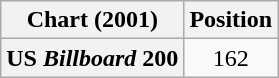<table class="wikitable plainrowheaders" style="text-align:center">
<tr>
<th scope="col">Chart (2001)</th>
<th scope="col">Position</th>
</tr>
<tr>
<th scope="row">US <em>Billboard</em> 200</th>
<td>162</td>
</tr>
</table>
